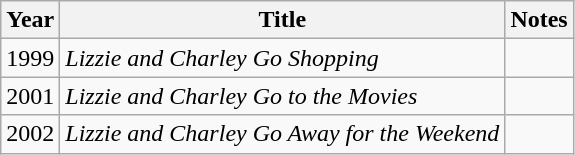<table class="wikitable sortable">
<tr>
<th>Year</th>
<th>Title</th>
<th>Notes</th>
</tr>
<tr>
<td>1999</td>
<td><em>Lizzie and Charley Go Shopping</em></td>
<td></td>
</tr>
<tr>
<td>2001</td>
<td><em>Lizzie and Charley Go to the Movies</em></td>
<td></td>
</tr>
<tr>
<td>2002</td>
<td><em>Lizzie and Charley Go Away for the Weekend</em></td>
<td></td>
</tr>
</table>
